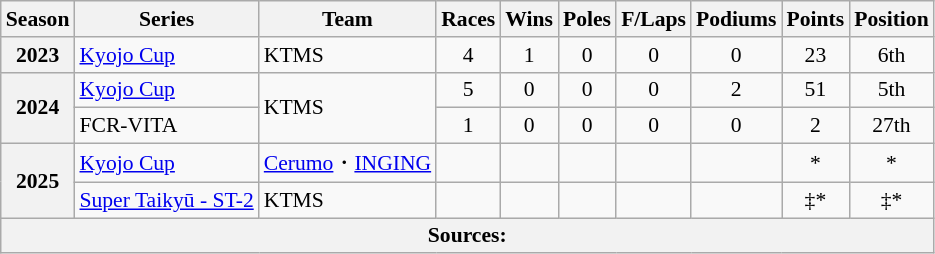<table class="wikitable" style="font-size: 90%; text-align:center">
<tr>
<th>Season</th>
<th>Series</th>
<th>Team</th>
<th>Races</th>
<th>Wins</th>
<th>Poles</th>
<th>F/Laps</th>
<th>Podiums</th>
<th>Points</th>
<th>Position</th>
</tr>
<tr>
<th>2023</th>
<td align=left><a href='#'>Kyojo Cup</a></td>
<td align=left>KTMS</td>
<td>4</td>
<td>1</td>
<td>0</td>
<td>0</td>
<td>0</td>
<td>23</td>
<td>6th</td>
</tr>
<tr>
<th rowspan="2">2024</th>
<td align=left><a href='#'>Kyojo Cup</a></td>
<td align=left rowspan="2">KTMS</td>
<td>5</td>
<td>0</td>
<td>0</td>
<td>0</td>
<td>2</td>
<td>51</td>
<td>5th</td>
</tr>
<tr>
<td align=left>FCR-VITA</td>
<td>1</td>
<td>0</td>
<td>0</td>
<td>0</td>
<td>0</td>
<td>2</td>
<td>27th</td>
</tr>
<tr>
<th rowspan="2">2025</th>
<td align=left><a href='#'>Kyojo Cup</a></td>
<td align=left><a href='#'>Cerumo</a>・<a href='#'>INGING</a></td>
<td></td>
<td></td>
<td></td>
<td></td>
<td></td>
<td>*</td>
<td>*</td>
</tr>
<tr>
<td align=left><a href='#'>Super Taikyū - ST-2</a></td>
<td align=left>KTMS</td>
<td></td>
<td></td>
<td></td>
<td></td>
<td></td>
<td>‡*</td>
<td>‡*</td>
</tr>
<tr>
<th colspan="10">Sources:</th>
</tr>
</table>
